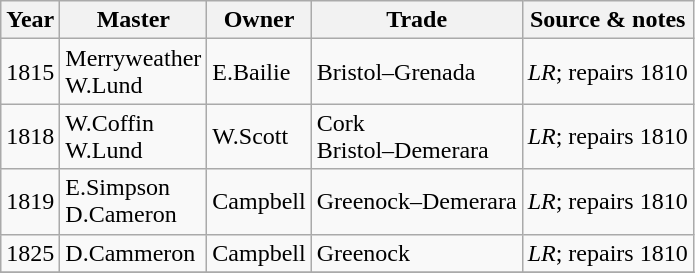<table class=" wikitable">
<tr>
<th>Year</th>
<th>Master</th>
<th>Owner</th>
<th>Trade</th>
<th>Source & notes</th>
</tr>
<tr>
<td>1815</td>
<td>Merryweather<br>W.Lund</td>
<td>E.Bailie</td>
<td>Bristol–Grenada</td>
<td><em>LR</em>; repairs 1810</td>
</tr>
<tr>
<td>1818</td>
<td>W.Coffin<br>W.Lund</td>
<td>W.Scott</td>
<td>Cork<br>Bristol–Demerara</td>
<td><em>LR</em>; repairs 1810</td>
</tr>
<tr>
<td>1819</td>
<td>E.Simpson<br>D.Cameron</td>
<td>Campbell</td>
<td>Greenock–Demerara</td>
<td><em>LR</em>; repairs 1810</td>
</tr>
<tr>
<td>1825</td>
<td>D.Cammeron</td>
<td>Campbell</td>
<td>Greenock</td>
<td><em>LR</em>; repairs 1810</td>
</tr>
<tr>
</tr>
</table>
